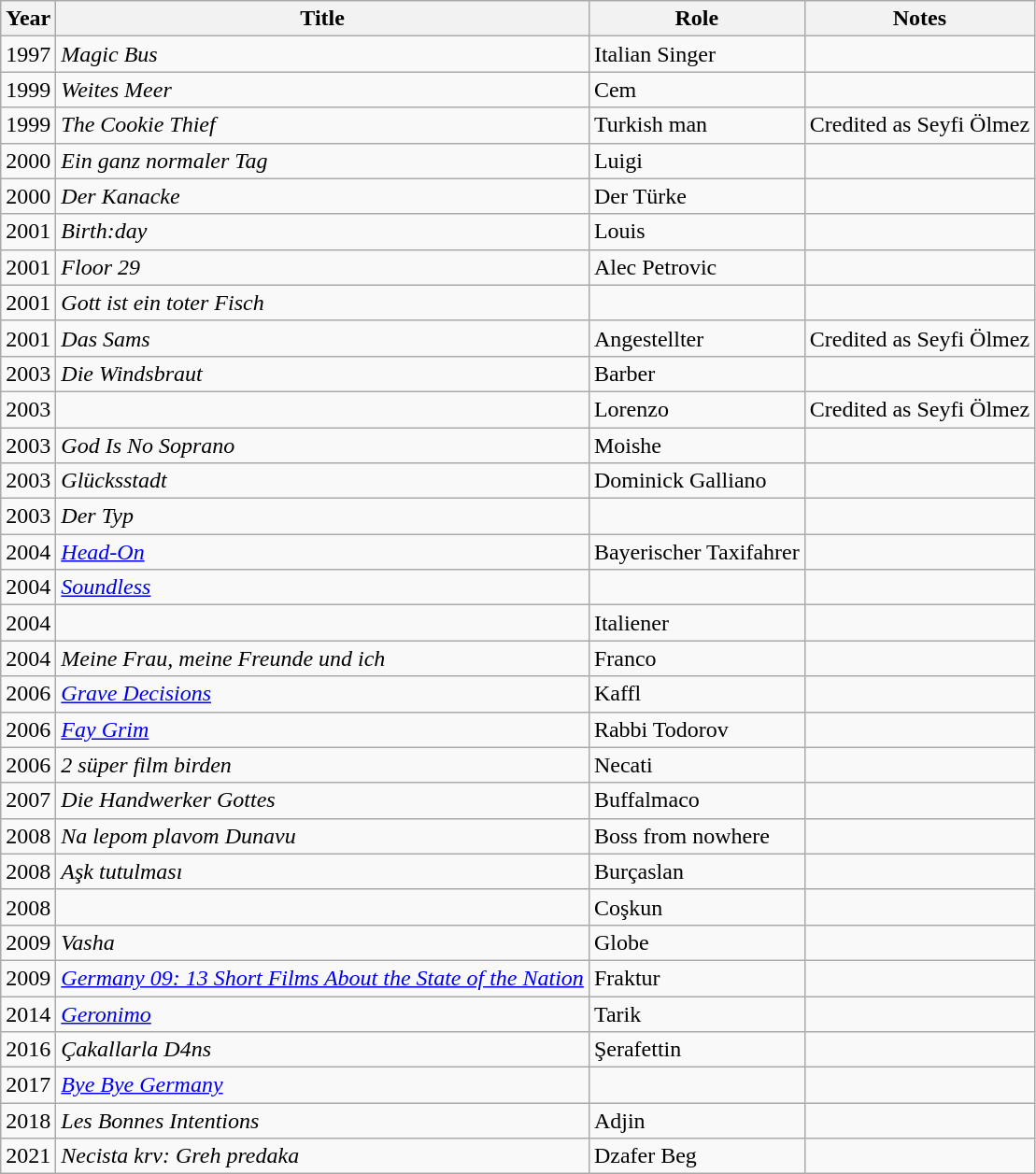<table class="wikitable sortable">
<tr>
<th>Year</th>
<th>Title</th>
<th>Role</th>
<th class="unsortable">Notes</th>
</tr>
<tr>
<td>1997</td>
<td><em>Magic Bus</em></td>
<td>Italian Singer</td>
<td></td>
</tr>
<tr>
<td>1999</td>
<td><em>Weites Meer</em></td>
<td>Cem</td>
<td></td>
</tr>
<tr>
<td>1999</td>
<td><em>The Cookie Thief</em></td>
<td>Turkish man</td>
<td>Credited as Seyfi Ölmez</td>
</tr>
<tr>
<td>2000</td>
<td><em>Ein ganz normaler Tag</em></td>
<td>Luigi</td>
<td></td>
</tr>
<tr>
<td>2000</td>
<td><em>Der Kanacke</em></td>
<td>Der Türke</td>
<td></td>
</tr>
<tr>
<td>2001</td>
<td><em>Birth:day</em></td>
<td>Louis</td>
<td></td>
</tr>
<tr>
<td>2001</td>
<td><em>Floor 29</em></td>
<td>Alec Petrovic</td>
<td></td>
</tr>
<tr>
<td>2001</td>
<td><em>Gott ist ein toter Fisch</em></td>
<td></td>
<td></td>
</tr>
<tr>
<td>2001</td>
<td><em>Das Sams</em></td>
<td>Angestellter</td>
<td>Credited as Seyfi Ölmez</td>
</tr>
<tr>
<td>2003</td>
<td><em>Die Windsbraut</em></td>
<td>Barber</td>
<td></td>
</tr>
<tr>
<td>2003</td>
<td><em></em></td>
<td>Lorenzo</td>
<td>Credited as Seyfi Ölmez</td>
</tr>
<tr>
<td>2003</td>
<td><em>God Is No Soprano</em></td>
<td>Moishe</td>
<td></td>
</tr>
<tr>
<td>2003</td>
<td><em>Glücksstadt</em></td>
<td>Dominick Galliano</td>
<td></td>
</tr>
<tr>
<td>2003</td>
<td><em>Der Typ</em></td>
<td></td>
<td></td>
</tr>
<tr>
<td>2004</td>
<td><em><a href='#'>Head-On</a></em></td>
<td>Bayerischer Taxifahrer</td>
<td></td>
</tr>
<tr>
<td>2004</td>
<td><em><a href='#'>Soundless</a></em></td>
<td></td>
<td></td>
</tr>
<tr>
<td>2004</td>
<td><em></em></td>
<td>Italiener</td>
<td></td>
</tr>
<tr>
<td>2004</td>
<td><em>Meine Frau, meine Freunde und ich</em></td>
<td>Franco</td>
<td></td>
</tr>
<tr>
<td>2006</td>
<td><em><a href='#'>Grave Decisions</a></em></td>
<td>Kaffl</td>
<td></td>
</tr>
<tr>
<td>2006</td>
<td><em><a href='#'>Fay Grim</a></em></td>
<td>Rabbi Todorov</td>
<td></td>
</tr>
<tr>
<td>2006</td>
<td><em>2 süper film birden</em></td>
<td>Necati</td>
<td></td>
</tr>
<tr>
<td>2007</td>
<td><em>Die Handwerker Gottes</em></td>
<td>Buffalmaco</td>
<td></td>
</tr>
<tr>
<td>2008</td>
<td><em>Na lepom plavom Dunavu</em></td>
<td>Boss from nowhere</td>
<td></td>
</tr>
<tr>
<td>2008</td>
<td><em>Aşk tutulması</em></td>
<td>Burçaslan</td>
<td></td>
</tr>
<tr>
<td>2008</td>
<td><em></em></td>
<td>Coşkun</td>
<td></td>
</tr>
<tr>
<td>2009</td>
<td><em>Vasha</em></td>
<td>Globe</td>
<td></td>
</tr>
<tr>
<td>2009</td>
<td><em><a href='#'>Germany 09: 13 Short Films About the State of the Nation</a></em></td>
<td>Fraktur</td>
<td></td>
</tr>
<tr>
<td>2014</td>
<td><em><a href='#'>Geronimo</a></em></td>
<td>Tarik</td>
<td></td>
</tr>
<tr>
<td>2016</td>
<td><em>Çakallarla D4ns</em></td>
<td>Şerafettin</td>
<td></td>
</tr>
<tr>
<td>2017</td>
<td><em><a href='#'>Bye Bye Germany</a></em></td>
<td></td>
<td></td>
</tr>
<tr>
<td>2018</td>
<td><em>Les Bonnes Intentions</em></td>
<td>Adjin</td>
<td></td>
</tr>
<tr>
<td>2021</td>
<td><em>Necista krv: Greh predaka</em></td>
<td>Dzafer Beg</td>
<td></td>
</tr>
</table>
